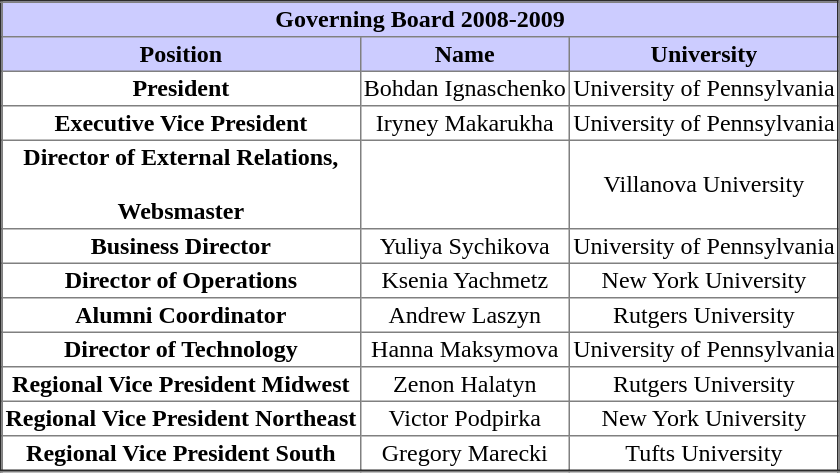<table class="toccolours" align="center" border="2" cellspacing=0 cellpadding=2 style="text-align:center; border-collapse:collapse;">
<tr style="background:#ccccff">
<th colspan=4>Governing Board 2008-2009</th>
</tr>
<tr style="background:#ccccff">
<th>Position</th>
<th>Name</th>
<th>University</th>
</tr>
<tr>
<td><strong>President</strong></td>
<td>Bohdan Ignaschenko</td>
<td>University of Pennsylvania</td>
</tr>
<tr>
<td><strong>Executive Vice President</strong></td>
<td>Iryney Makarukha</td>
<td>University of Pennsylvania</td>
</tr>
<tr>
<td><strong>Director of External Relations,</strong> <br><br><strong>Websmaster</strong></td>
<td></td>
<td>Villanova University</td>
</tr>
<tr>
<td><strong>Business Director</strong></td>
<td>Yuliya Sychikova</td>
<td>University of Pennsylvania</td>
</tr>
<tr>
<td><strong>Director of Operations</strong></td>
<td>Ksenia Yachmetz</td>
<td>New York University</td>
</tr>
<tr>
<td><strong>Alumni Coordinator</strong></td>
<td>Andrew Laszyn</td>
<td>Rutgers University</td>
</tr>
<tr>
<td><strong>Director of Technology</strong></td>
<td>Hanna Maksymova</td>
<td>University of Pennsylvania</td>
</tr>
<tr>
<td><strong>Regional Vice President Midwest</strong></td>
<td>Zenon Halatyn</td>
<td>Rutgers University</td>
</tr>
<tr>
<td><strong>Regional Vice President Northeast</strong></td>
<td>Victor Podpirka</td>
<td>New York University</td>
</tr>
<tr>
<td><strong>Regional Vice President South</strong></td>
<td>Gregory Marecki</td>
<td>Tufts University</td>
</tr>
</table>
